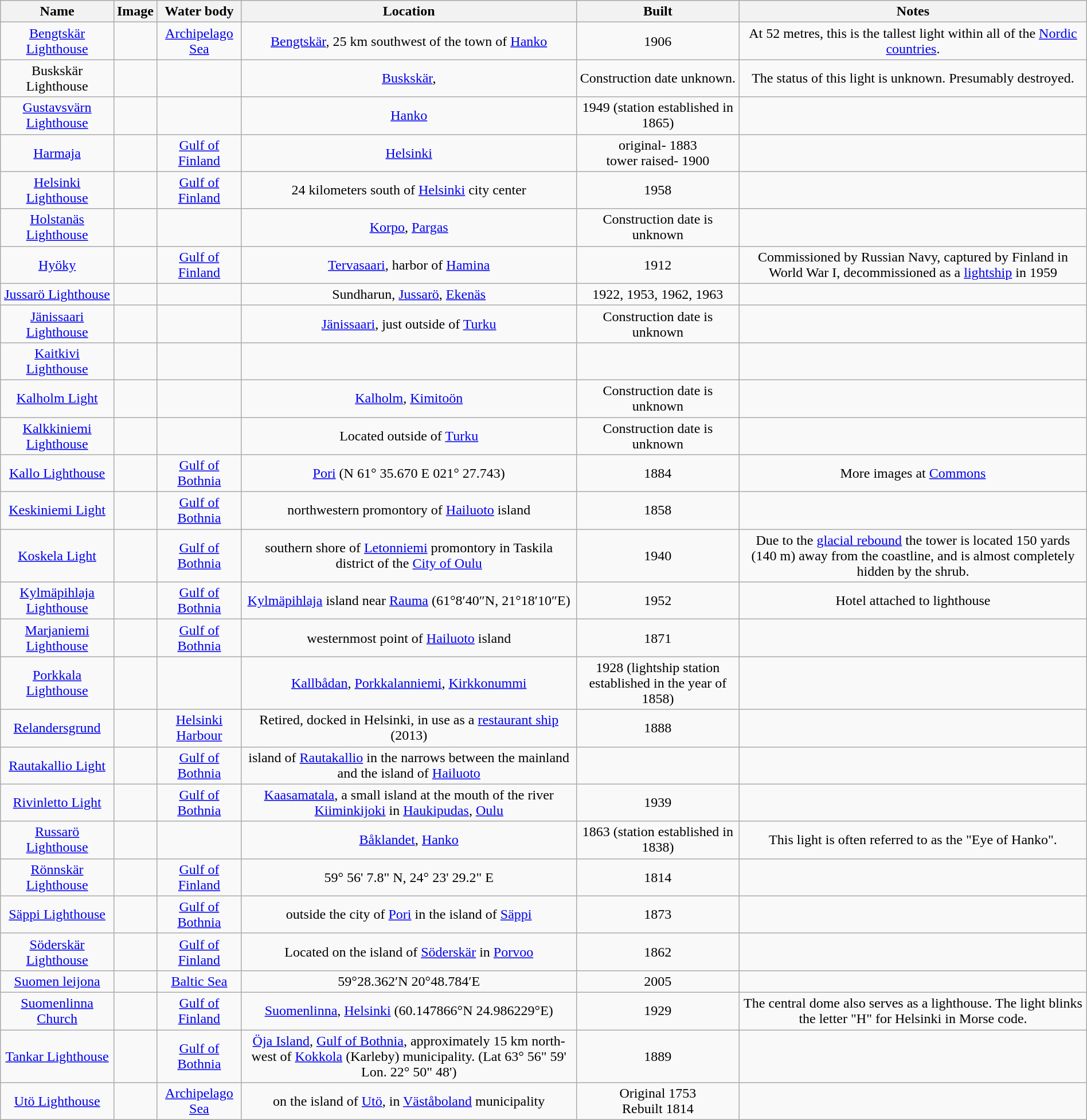<table class="wikitable sortable" style="margin:auto;text-align:center">
<tr>
<th>Name</th>
<th class="unsortable">Image</th>
<th>Water body</th>
<th>Location</th>
<th>Built</th>
<th>Notes</th>
</tr>
<tr>
<td><a href='#'>Bengtskär Lighthouse</a></td>
<td></td>
<td><a href='#'>Archipelago Sea</a></td>
<td><a href='#'>Bengtskär</a>, 25 km southwest of the town of <a href='#'>Hanko</a></td>
<td>1906</td>
<td>At 52 metres, this is the tallest light within all of the <a href='#'>Nordic countries</a>.</td>
</tr>
<tr>
<td>Buskskär Lighthouse</td>
<td></td>
<td></td>
<td><a href='#'>Buskskär</a>,</td>
<td>Construction date unknown.</td>
<td>The status of this light is unknown. Presumably destroyed.</td>
</tr>
<tr>
<td><a href='#'>Gustavsvärn Lighthouse</a></td>
<td></td>
<td></td>
<td><a href='#'>Hanko</a></td>
<td>1949 (station established in 1865)</td>
<td></td>
</tr>
<tr>
<td><a href='#'>Harmaja</a></td>
<td></td>
<td><a href='#'>Gulf of Finland</a></td>
<td><a href='#'>Helsinki</a></td>
<td>original- 1883<br>tower raised- 1900</td>
<td></td>
</tr>
<tr>
<td><a href='#'>Helsinki Lighthouse</a></td>
<td></td>
<td><a href='#'>Gulf of Finland</a></td>
<td>24 kilometers south of <a href='#'>Helsinki</a> city center</td>
<td>1958</td>
<td></td>
</tr>
<tr>
<td><a href='#'>Holstanäs Lighthouse</a></td>
<td></td>
<td></td>
<td><a href='#'>Korpo</a>, <a href='#'>Pargas</a></td>
<td>Construction date is unknown</td>
<td></td>
</tr>
<tr>
<td><a href='#'>Hyöky</a></td>
<td></td>
<td><a href='#'>Gulf of Finland</a></td>
<td><a href='#'>Tervasaari</a>, harbor of <a href='#'>Hamina</a></td>
<td>1912</td>
<td>Commissioned by Russian Navy, captured by Finland in World War I, decommissioned as a <a href='#'>lightship</a> in 1959</td>
</tr>
<tr>
<td><a href='#'>Jussarö Lighthouse</a></td>
<td></td>
<td></td>
<td>Sundharun, <a href='#'>Jussarö</a>, <a href='#'>Ekenäs</a></td>
<td>1922, 1953, 1962, 1963</td>
<td></td>
</tr>
<tr>
<td><a href='#'>Jänissaari Lighthouse</a></td>
<td></td>
<td></td>
<td><a href='#'>Jänissaari</a>, just outside of <a href='#'>Turku</a></td>
<td>Construction date is unknown</td>
<td></td>
</tr>
<tr>
<td><a href='#'>Kaitkivi Lighthouse</a></td>
<td></td>
<td></td>
<td></td>
<td></td>
<td></td>
</tr>
<tr>
<td><a href='#'>Kalholm Light</a></td>
<td></td>
<td></td>
<td><a href='#'>Kalholm</a>, <a href='#'>Kimitoön</a></td>
<td>Construction date is unknown</td>
<td></td>
</tr>
<tr>
<td><a href='#'>Kalkkiniemi Lighthouse</a></td>
<td></td>
<td></td>
<td>Located outside of <a href='#'>Turku</a></td>
<td>Construction date is unknown</td>
<td></td>
</tr>
<tr>
<td><a href='#'>Kallo Lighthouse</a></td>
<td></td>
<td><a href='#'>Gulf of Bothnia</a></td>
<td><a href='#'>Pori</a> (N 61° 35.670 E 021° 27.743)</td>
<td>1884</td>
<td>More images at <a href='#'>Commons</a></td>
</tr>
<tr>
<td><a href='#'>Keskiniemi Light</a></td>
<td></td>
<td><a href='#'>Gulf of Bothnia</a></td>
<td>northwestern promontory of <a href='#'>Hailuoto</a> island</td>
<td>1858</td>
<td></td>
</tr>
<tr>
<td><a href='#'>Koskela Light</a></td>
<td></td>
<td><a href='#'>Gulf of Bothnia</a></td>
<td>southern shore of <a href='#'>Letonniemi</a> promontory in Taskila district of the <a href='#'>City of Oulu</a></td>
<td>1940</td>
<td>Due to the <a href='#'>glacial rebound</a> the tower is located 150 yards (140 m) away from the coastline, and is almost completely hidden by the shrub.</td>
</tr>
<tr>
<td><a href='#'>Kylmäpihlaja Lighthouse</a></td>
<td></td>
<td><a href='#'>Gulf of Bothnia</a></td>
<td><a href='#'>Kylmäpihlaja</a> island near <a href='#'>Rauma</a> (61°8′40″N, 21°18′10″E)</td>
<td>1952</td>
<td>Hotel attached to lighthouse</td>
</tr>
<tr>
<td><a href='#'>Marjaniemi Lighthouse</a></td>
<td></td>
<td><a href='#'>Gulf of Bothnia</a></td>
<td>westernmost point of <a href='#'>Hailuoto</a> island</td>
<td>1871</td>
<td></td>
</tr>
<tr>
<td><a href='#'>Porkkala Lighthouse</a></td>
<td></td>
<td></td>
<td><a href='#'>Kallbådan</a>, <a href='#'>Porkkalanniemi</a>, <a href='#'>Kirkkonummi</a></td>
<td>1928 (lightship station established in the year of 1858)</td>
<td></td>
</tr>
<tr>
<td><a href='#'>Relandersgrund</a></td>
<td></td>
<td><a href='#'>Helsinki Harbour</a></td>
<td>Retired, docked in Helsinki, in use as a <a href='#'>restaurant ship</a> (2013)</td>
<td>1888</td>
<td></td>
</tr>
<tr>
<td><a href='#'>Rautakallio Light</a></td>
<td></td>
<td><a href='#'>Gulf of Bothnia</a></td>
<td>island of <a href='#'>Rautakallio</a> in the narrows between the mainland and the island of <a href='#'>Hailuoto</a></td>
<td></td>
<td></td>
</tr>
<tr>
<td><a href='#'>Rivinletto Light</a></td>
<td></td>
<td><a href='#'>Gulf of Bothnia</a></td>
<td><a href='#'>Kaasamatala</a>, a small island at the mouth of the river <a href='#'>Kiiminkijoki</a> in <a href='#'>Haukipudas</a>, <a href='#'>Oulu</a></td>
<td>1939</td>
<td></td>
</tr>
<tr>
<td><a href='#'>Russarö Lighthouse</a></td>
<td></td>
<td></td>
<td><a href='#'>Båklandet</a>, <a href='#'>Hanko</a></td>
<td>1863 (station established in 1838)</td>
<td>This light is often referred to as the "Eye of Hanko".</td>
</tr>
<tr>
<td><a href='#'>Rönnskär Lighthouse</a></td>
<td></td>
<td><a href='#'>Gulf of Finland</a></td>
<td>59° 56' 7.8" N, 24° 23' 29.2" E</td>
<td>1814</td>
<td></td>
</tr>
<tr>
<td><a href='#'>Säppi Lighthouse</a></td>
<td></td>
<td><a href='#'>Gulf of Bothnia</a></td>
<td>outside the city of <a href='#'>Pori</a> in the island of <a href='#'>Säppi</a></td>
<td>1873</td>
<td></td>
</tr>
<tr>
<td><a href='#'>Söderskär Lighthouse</a></td>
<td></td>
<td><a href='#'>Gulf of Finland</a></td>
<td>Located on the island of <a href='#'>Söderskär</a> in <a href='#'>Porvoo</a></td>
<td>1862</td>
<td></td>
</tr>
<tr>
<td><a href='#'>Suomen leijona</a></td>
<td></td>
<td><a href='#'>Baltic Sea</a></td>
<td>59°28.362′N 20°48.784′E</td>
<td>2005</td>
<td></td>
</tr>
<tr>
<td><a href='#'>Suomenlinna Church</a></td>
<td></td>
<td><a href='#'>Gulf of Finland</a></td>
<td><a href='#'>Suomenlinna</a>, <a href='#'>Helsinki</a> (60.147866°N 24.986229°E)</td>
<td>1929</td>
<td>The central dome also serves as a lighthouse. The light blinks the letter "H" for Helsinki in Morse code.</td>
</tr>
<tr>
<td><a href='#'>Tankar Lighthouse</a></td>
<td></td>
<td><a href='#'>Gulf of Bothnia</a></td>
<td><a href='#'>Öja Island</a>, <a href='#'>Gulf of Bothnia</a>, approximately 15 km north-west of <a href='#'>Kokkola</a> (Karleby) municipality. (Lat 63° 56" 59' Lon. 22° 50" 48')</td>
<td>1889</td>
<td></td>
</tr>
<tr>
<td><a href='#'>Utö Lighthouse</a></td>
<td></td>
<td><a href='#'>Archipelago Sea</a></td>
<td>on the island of <a href='#'>Utö</a>, in <a href='#'>Väståboland</a> municipality</td>
<td>Original 1753<br>Rebuilt 1814</td>
<td></td>
</tr>
</table>
